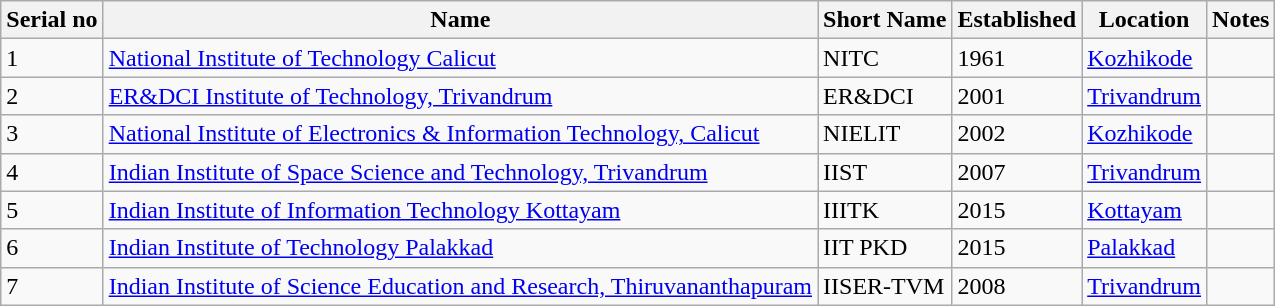<table class="wikitable sortable">
<tr>
<th>Serial no</th>
<th>Name</th>
<th>Short Name</th>
<th>Established</th>
<th>Location</th>
<th>Notes</th>
</tr>
<tr style="background;"|>
<td>1</td>
<td><a href='#'>National Institute of Technology Calicut</a></td>
<td>NITC</td>
<td>1961</td>
<td><a href='#'>Kozhikode</a></td>
<td></td>
</tr>
<tr>
<td>2</td>
<td><a href='#'>ER&DCI Institute of Technology, Trivandrum</a></td>
<td>ER&DCI</td>
<td>2001</td>
<td><a href='#'>Trivandrum</a></td>
<td></td>
</tr>
<tr>
<td>3</td>
<td><a href='#'>National Institute of Electronics & Information Technology, Calicut</a></td>
<td>NIELIT</td>
<td>2002</td>
<td><a href='#'>Kozhikode</a></td>
<td></td>
</tr>
<tr>
<td>4</td>
<td><a href='#'>Indian Institute of Space Science and Technology, Trivandrum</a></td>
<td>IIST</td>
<td>2007</td>
<td><a href='#'>Trivandrum</a></td>
<td></td>
</tr>
<tr>
<td>5</td>
<td><a href='#'>Indian Institute of Information Technology Kottayam</a></td>
<td>IIITK</td>
<td>2015</td>
<td><a href='#'>Kottayam</a></td>
<td></td>
</tr>
<tr>
<td>6</td>
<td><a href='#'>Indian Institute of Technology Palakkad</a></td>
<td>IIT PKD</td>
<td>2015</td>
<td><a href='#'>Palakkad</a></td>
<td></td>
</tr>
<tr>
<td>7</td>
<td><a href='#'>Indian Institute of Science Education and Research, Thiruvananthapuram</a></td>
<td>IISER-TVM</td>
<td>2008</td>
<td><a href='#'>Trivandrum</a></td>
<td></td>
</tr>
</table>
